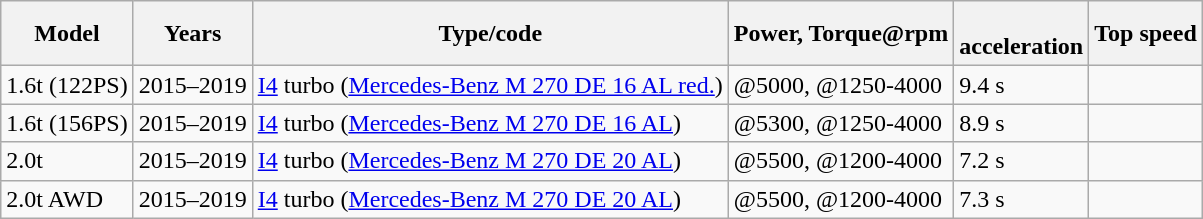<table class="wikitable sortable collapsible">
<tr>
<th>Model</th>
<th>Years</th>
<th>Type/code</th>
<th>Power, Torque@rpm</th>
<th><br>acceleration</th>
<th>Top speed</th>
</tr>
<tr>
<td>1.6t (122PS)</td>
<td>2015–2019</td>
<td> <a href='#'>I4</a> turbo (<a href='#'>Mercedes-Benz M 270 DE 16 AL red.</a>)</td>
<td>@5000, @1250-4000</td>
<td>9.4 s</td>
<td></td>
</tr>
<tr>
<td>1.6t (156PS)</td>
<td>2015–2019</td>
<td> <a href='#'>I4</a> turbo (<a href='#'>Mercedes-Benz M 270 DE 16 AL</a>)</td>
<td>@5300, @1250-4000</td>
<td>8.9 s</td>
<td></td>
</tr>
<tr>
<td>2.0t</td>
<td>2015–2019</td>
<td> <a href='#'>I4</a> turbo (<a href='#'>Mercedes-Benz M 270 DE 20 AL</a>)</td>
<td>@5500, @1200-4000</td>
<td>7.2 s</td>
<td></td>
</tr>
<tr>
<td>2.0t AWD</td>
<td>2015–2019</td>
<td> <a href='#'>I4</a> turbo (<a href='#'>Mercedes-Benz M 270 DE 20 AL</a>)</td>
<td>@5500, @1200-4000</td>
<td>7.3 s</td>
<td></td>
</tr>
</table>
